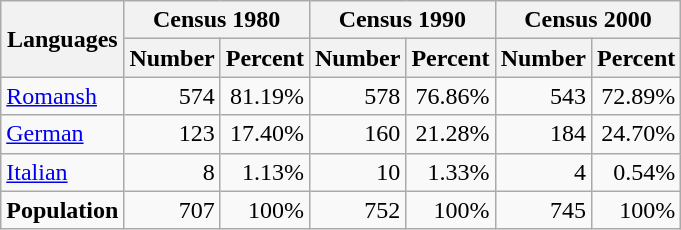<table class="wikitable">
<tr ---->
<th rowspan="2">Languages</th>
<th colspan="2">Census 1980</th>
<th colspan="2">Census 1990</th>
<th colspan="2">Census 2000</th>
</tr>
<tr ---->
<th>Number</th>
<th>Percent</th>
<th>Number</th>
<th>Percent</th>
<th>Number</th>
<th>Percent</th>
</tr>
<tr ---->
<td><a href='#'>Romansh</a></td>
<td align=right>574</td>
<td align=right>81.19%</td>
<td align=right>578</td>
<td align=right>76.86%</td>
<td align=right>543</td>
<td align=right>72.89%</td>
</tr>
<tr ---->
<td><a href='#'>German</a></td>
<td align=right>123</td>
<td align=right>17.40%</td>
<td align=right>160</td>
<td align=right>21.28%</td>
<td align=right>184</td>
<td align=right>24.70%</td>
</tr>
<tr ---->
<td><a href='#'>Italian</a></td>
<td align=right>8</td>
<td align=right>1.13%</td>
<td align=right>10</td>
<td align=right>1.33%</td>
<td align=right>4</td>
<td align=right>0.54%</td>
</tr>
<tr ---->
<td><strong>Population</strong></td>
<td align=right>707</td>
<td align=right>100%</td>
<td align=right>752</td>
<td align=right>100%</td>
<td align=right>745</td>
<td align=right>100%</td>
</tr>
</table>
